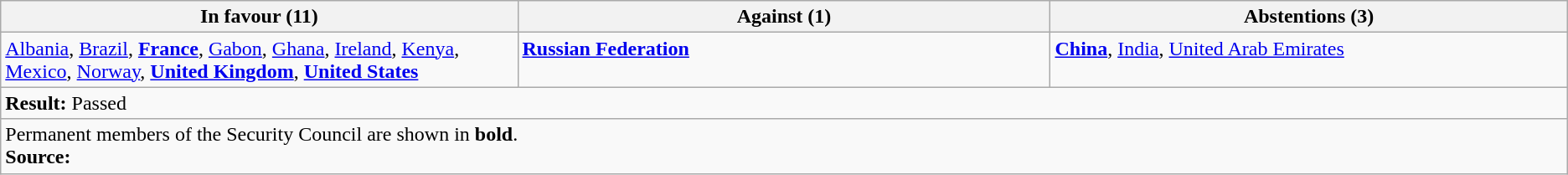<table class="wikitable mw-collapsible mw-collapsed">
<tr>
<th width="33%">In favour (11)</th>
<th width="34%">Against (1)</th>
<th width="33%">Abstentions (3)</th>
</tr>
<tr valign=top>
<td><a href='#'>Albania</a>, <a href='#'>Brazil</a>, <strong><a href='#'>France</a></strong>, <a href='#'>Gabon</a>, <a href='#'>Ghana</a>, <a href='#'>Ireland</a>, <a href='#'>Kenya</a>, <a href='#'>Mexico</a>, <a href='#'>Norway</a>, <strong><a href='#'>United Kingdom</a></strong>, <strong><a href='#'>United States</a></strong></td>
<td><strong><a href='#'>Russian Federation</a></strong></td>
<td><strong><a href='#'>China</a></strong>, <a href='#'>India</a>, <a href='#'>United Arab Emirates</a></td>
</tr>
<tr>
<td colspan="3"><strong>Result:</strong> Passed</td>
</tr>
<tr>
<td colspan="3">Permanent members of the Security Council are shown in <strong>bold</strong>.<br><strong>Source:</strong> </td>
</tr>
</table>
